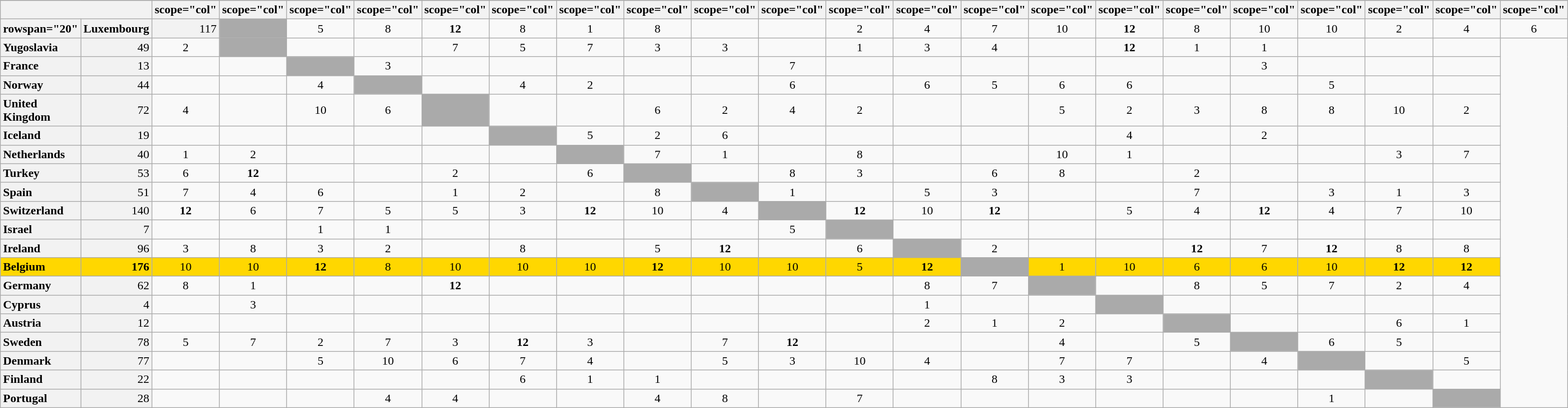<table class="wikitable plainrowheaders" style="text-align:center;">
<tr>
</tr>
<tr>
<th colspan="2"></th>
<th>scope="col" </th>
<th>scope="col" </th>
<th>scope="col" </th>
<th>scope="col" </th>
<th>scope="col" </th>
<th>scope="col" </th>
<th>scope="col" </th>
<th>scope="col" </th>
<th>scope="col" </th>
<th>scope="col" </th>
<th>scope="col" </th>
<th>scope="col" </th>
<th>scope="col" </th>
<th>scope="col" </th>
<th>scope="col" </th>
<th>scope="col" </th>
<th>scope="col" </th>
<th>scope="col" </th>
<th>scope="col" </th>
<th>scope="col" </th>
<th>scope="col" </th>
</tr>
<tr>
<th>rowspan="20" </th>
<th scope="row" style="text-align:left; background:#f2f2f2;">Luxembourg</th>
<td style="text-align:right; background:#f2f2f2;">117</td>
<td style="text-align:left; background:#aaa;"></td>
<td>5</td>
<td>8</td>
<td><strong>12</strong></td>
<td>8</td>
<td>1</td>
<td>8</td>
<td></td>
<td></td>
<td>2</td>
<td>4</td>
<td>7</td>
<td>10</td>
<td><strong>12</strong></td>
<td>8</td>
<td>10</td>
<td>10</td>
<td>2</td>
<td>4</td>
<td>6</td>
</tr>
<tr>
<th scope="row" style="text-align:left; background:#f2f2f2;">Yugoslavia</th>
<td style="text-align:right; background:#f2f2f2;">49</td>
<td>2</td>
<td style="text-align:left; background:#aaa;"></td>
<td></td>
<td></td>
<td>7</td>
<td>5</td>
<td>7</td>
<td>3</td>
<td>3</td>
<td></td>
<td>1</td>
<td>3</td>
<td>4</td>
<td></td>
<td><strong>12</strong></td>
<td>1</td>
<td>1</td>
<td></td>
<td></td>
<td></td>
</tr>
<tr>
<th scope="row" style="text-align:left; background:#f2f2f2;">France</th>
<td style="text-align:right; background:#f2f2f2;">13</td>
<td></td>
<td></td>
<td style="text-align:left; background:#aaa;"></td>
<td>3</td>
<td></td>
<td></td>
<td></td>
<td></td>
<td></td>
<td>7</td>
<td></td>
<td></td>
<td></td>
<td></td>
<td></td>
<td></td>
<td>3</td>
<td></td>
<td></td>
<td></td>
</tr>
<tr>
<th scope="row" style="text-align:left; background:#f2f2f2;">Norway</th>
<td style="text-align:right; background:#f2f2f2;">44</td>
<td></td>
<td></td>
<td>4</td>
<td style="text-align:left; background:#aaa;"></td>
<td></td>
<td>4</td>
<td>2</td>
<td></td>
<td></td>
<td>6</td>
<td></td>
<td>6</td>
<td>5</td>
<td>6</td>
<td>6</td>
<td></td>
<td></td>
<td>5</td>
<td></td>
<td></td>
</tr>
<tr>
<th scope="row" style="text-align:left; background:#f2f2f2;">United Kingdom</th>
<td style="text-align:right; background:#f2f2f2;">72</td>
<td>4</td>
<td></td>
<td>10</td>
<td>6</td>
<td style="text-align:left; background:#aaa;"></td>
<td></td>
<td></td>
<td>6</td>
<td>2</td>
<td>4</td>
<td>2</td>
<td></td>
<td></td>
<td>5</td>
<td>2</td>
<td>3</td>
<td>8</td>
<td>8</td>
<td>10</td>
<td>2</td>
</tr>
<tr>
<th scope="row" style="text-align:left; background:#f2f2f2;">Iceland</th>
<td style="text-align:right; background:#f2f2f2;">19</td>
<td></td>
<td></td>
<td></td>
<td></td>
<td></td>
<td style="text-align:left; background:#aaa;"></td>
<td>5</td>
<td>2</td>
<td>6</td>
<td></td>
<td></td>
<td></td>
<td></td>
<td></td>
<td>4</td>
<td></td>
<td>2</td>
<td></td>
<td></td>
<td></td>
</tr>
<tr>
<th scope="row" style="text-align:left; background:#f2f2f2;">Netherlands</th>
<td style="text-align:right; background:#f2f2f2;">40</td>
<td>1</td>
<td>2</td>
<td></td>
<td></td>
<td></td>
<td></td>
<td style="text-align:left; background:#aaa;"></td>
<td>7</td>
<td>1</td>
<td></td>
<td>8</td>
<td></td>
<td></td>
<td>10</td>
<td>1</td>
<td></td>
<td></td>
<td></td>
<td>3</td>
<td>7</td>
</tr>
<tr>
<th scope="row" style="text-align:left; background:#f2f2f2;">Turkey</th>
<td style="text-align:right; background:#f2f2f2;">53</td>
<td>6</td>
<td><strong>12</strong></td>
<td></td>
<td></td>
<td>2</td>
<td></td>
<td>6</td>
<td style="text-align:left; background:#aaa;"></td>
<td></td>
<td>8</td>
<td>3</td>
<td></td>
<td>6</td>
<td>8</td>
<td></td>
<td>2</td>
<td></td>
<td></td>
<td></td>
<td></td>
</tr>
<tr>
<th scope="row" style="text-align:left; background:#f2f2f2;">Spain</th>
<td style="text-align:right; background:#f2f2f2;">51</td>
<td>7</td>
<td>4</td>
<td>6</td>
<td></td>
<td>1</td>
<td>2</td>
<td></td>
<td>8</td>
<td style="text-align:left; background:#aaa;"></td>
<td>1</td>
<td></td>
<td>5</td>
<td>3</td>
<td></td>
<td></td>
<td>7</td>
<td></td>
<td>3</td>
<td>1</td>
<td>3</td>
</tr>
<tr>
<th scope="row" style="text-align:left; background:#f2f2f2;">Switzerland</th>
<td style="text-align:right; background:#f2f2f2;">140</td>
<td><strong>12</strong></td>
<td>6</td>
<td>7</td>
<td>5</td>
<td>5</td>
<td>3</td>
<td><strong>12</strong></td>
<td>10</td>
<td>4</td>
<td style="text-align:left; background:#aaa;"></td>
<td><strong>12</strong></td>
<td>10</td>
<td><strong>12</strong></td>
<td></td>
<td>5</td>
<td>4</td>
<td><strong>12</strong></td>
<td>4</td>
<td>7</td>
<td>10</td>
</tr>
<tr>
<th scope="row" style="text-align:left; background:#f2f2f2;">Israel</th>
<td style="text-align:right; background:#f2f2f2;">7</td>
<td></td>
<td></td>
<td>1</td>
<td>1</td>
<td></td>
<td></td>
<td></td>
<td></td>
<td></td>
<td>5</td>
<td style="text-align:left; background:#aaa;"></td>
<td></td>
<td></td>
<td></td>
<td></td>
<td></td>
<td></td>
<td></td>
<td></td>
<td></td>
</tr>
<tr>
<th scope="row" style="text-align:left; background:#f2f2f2;">Ireland</th>
<td style="text-align:right; background:#f2f2f2;">96</td>
<td>3</td>
<td>8</td>
<td>3</td>
<td>2</td>
<td></td>
<td>8</td>
<td></td>
<td>5</td>
<td><strong>12</strong></td>
<td></td>
<td>6</td>
<td style="text-align:left; background:#aaa;"></td>
<td>2</td>
<td></td>
<td></td>
<td><strong>12</strong></td>
<td>7</td>
<td><strong>12</strong></td>
<td>8</td>
<td>8</td>
</tr>
<tr style="background:gold;">
<th scope="row" style="text-align:left; font-weight:bold; background:gold;">Belgium</th>
<td style="text-align:right; font-weight:bold;">176</td>
<td>10</td>
<td>10</td>
<td><strong>12</strong></td>
<td>8</td>
<td>10</td>
<td>10</td>
<td>10</td>
<td><strong>12</strong></td>
<td>10</td>
<td>10</td>
<td>5</td>
<td><strong>12</strong></td>
<td style="text-align:left; background:#aaa;"></td>
<td>1</td>
<td>10</td>
<td>6</td>
<td>6</td>
<td>10</td>
<td><strong>12</strong></td>
<td><strong>12</strong></td>
</tr>
<tr>
<th scope="row" style="text-align:left; background:#f2f2f2;">Germany</th>
<td style="text-align:right; background:#f2f2f2;">62</td>
<td>8</td>
<td>1</td>
<td></td>
<td></td>
<td><strong>12</strong></td>
<td></td>
<td></td>
<td></td>
<td></td>
<td></td>
<td></td>
<td>8</td>
<td>7</td>
<td style="text-align:left; background:#aaa;"></td>
<td></td>
<td>8</td>
<td>5</td>
<td>7</td>
<td>2</td>
<td>4</td>
</tr>
<tr>
<th scope="row" style="text-align:left; background:#f2f2f2;">Cyprus</th>
<td style="text-align:right; background:#f2f2f2;">4</td>
<td></td>
<td>3</td>
<td></td>
<td></td>
<td></td>
<td></td>
<td></td>
<td></td>
<td></td>
<td></td>
<td></td>
<td>1</td>
<td></td>
<td></td>
<td style="text-align:left; background:#aaa;"></td>
<td></td>
<td></td>
<td></td>
<td></td>
<td></td>
</tr>
<tr>
<th scope="row" style="text-align:left; background:#f2f2f2;">Austria</th>
<td style="text-align:right; background:#f2f2f2;">12</td>
<td></td>
<td></td>
<td></td>
<td></td>
<td></td>
<td></td>
<td></td>
<td></td>
<td></td>
<td></td>
<td></td>
<td>2</td>
<td>1</td>
<td>2</td>
<td></td>
<td style="text-align:left; background:#aaa;"></td>
<td></td>
<td></td>
<td>6</td>
<td>1</td>
</tr>
<tr>
<th scope="row" style="text-align:left; background:#f2f2f2;">Sweden</th>
<td style="text-align:right; background:#f2f2f2;">78</td>
<td>5</td>
<td>7</td>
<td>2</td>
<td>7</td>
<td>3</td>
<td><strong>12</strong></td>
<td>3</td>
<td></td>
<td>7</td>
<td><strong>12</strong></td>
<td></td>
<td></td>
<td></td>
<td>4</td>
<td></td>
<td>5</td>
<td style="text-align:left; background:#aaa;"></td>
<td>6</td>
<td>5</td>
<td></td>
</tr>
<tr>
<th scope="row" style="text-align:left; background:#f2f2f2;">Denmark</th>
<td style="text-align:right; background:#f2f2f2;">77</td>
<td></td>
<td></td>
<td>5</td>
<td>10</td>
<td>6</td>
<td>7</td>
<td>4</td>
<td></td>
<td>5</td>
<td>3</td>
<td>10</td>
<td>4</td>
<td></td>
<td>7</td>
<td>7</td>
<td></td>
<td>4</td>
<td style="text-align:left; background:#aaa;"></td>
<td></td>
<td>5</td>
</tr>
<tr>
<th scope="row" style="text-align:left; background:#f2f2f2;">Finland</th>
<td style="text-align:right; background:#f2f2f2;">22</td>
<td></td>
<td></td>
<td></td>
<td></td>
<td></td>
<td>6</td>
<td>1</td>
<td>1</td>
<td></td>
<td></td>
<td></td>
<td></td>
<td>8</td>
<td>3</td>
<td>3</td>
<td></td>
<td></td>
<td></td>
<td style="text-align:left; background:#aaa;"></td>
<td></td>
</tr>
<tr>
<th scope="row" style="text-align:left; background:#f2f2f2;">Portugal</th>
<td style="text-align:right; background:#f2f2f2;">28</td>
<td></td>
<td></td>
<td></td>
<td>4</td>
<td>4</td>
<td></td>
<td></td>
<td>4</td>
<td>8</td>
<td></td>
<td>7</td>
<td></td>
<td></td>
<td></td>
<td></td>
<td></td>
<td></td>
<td>1</td>
<td></td>
<td style="text-align:left; background:#aaa;"></td>
</tr>
</table>
